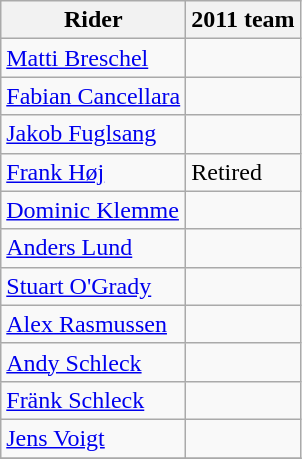<table class="wikitable">
<tr>
<th>Rider</th>
<th>2011 team</th>
</tr>
<tr>
<td><a href='#'>Matti Breschel</a></td>
<td></td>
</tr>
<tr>
<td><a href='#'>Fabian Cancellara</a></td>
<td></td>
</tr>
<tr>
<td><a href='#'>Jakob Fuglsang</a></td>
<td></td>
</tr>
<tr>
<td><a href='#'>Frank Høj</a></td>
<td>Retired</td>
</tr>
<tr>
<td><a href='#'>Dominic Klemme</a></td>
<td></td>
</tr>
<tr>
<td><a href='#'>Anders Lund</a></td>
<td></td>
</tr>
<tr>
<td><a href='#'>Stuart O'Grady</a></td>
<td></td>
</tr>
<tr>
<td><a href='#'>Alex Rasmussen</a></td>
<td></td>
</tr>
<tr>
<td><a href='#'>Andy Schleck</a></td>
<td></td>
</tr>
<tr>
<td><a href='#'>Fränk Schleck</a></td>
<td></td>
</tr>
<tr>
<td><a href='#'>Jens Voigt</a></td>
<td></td>
</tr>
<tr>
</tr>
</table>
